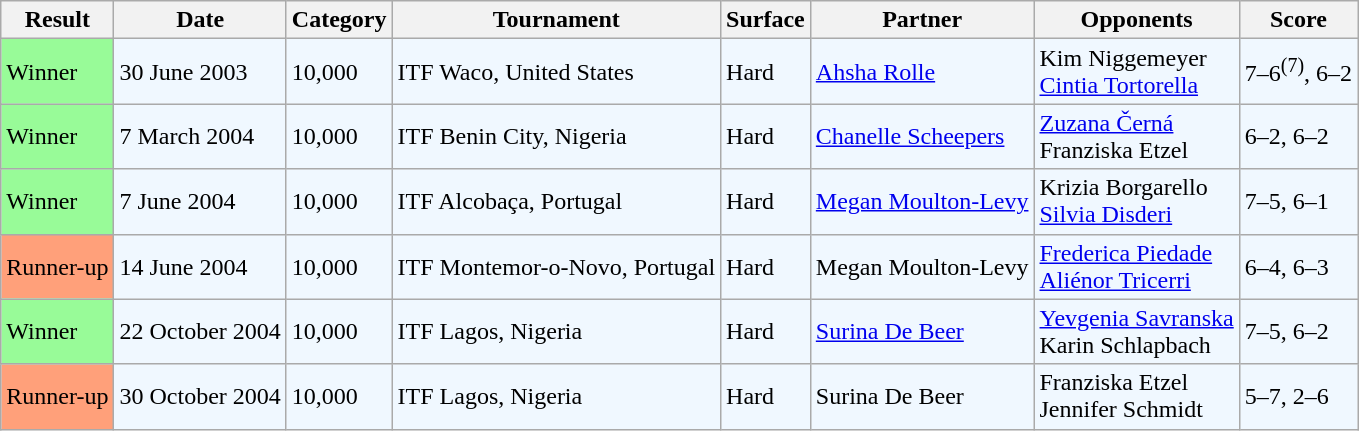<table class="sortable wikitable">
<tr>
<th>Result</th>
<th>Date</th>
<th>Category</th>
<th>Tournament</th>
<th>Surface</th>
<th>Partner</th>
<th>Opponents</th>
<th class="unsortable">Score</th>
</tr>
<tr bgcolor="#f0f8ff">
<td style="background:#98fb98;">Winner</td>
<td>30 June 2003</td>
<td>10,000</td>
<td>ITF Waco, United States</td>
<td>Hard</td>
<td> <a href='#'>Ahsha Rolle</a></td>
<td> Kim Niggemeyer <br>  <a href='#'>Cintia Tortorella</a></td>
<td>7–6<sup>(7)</sup>, 6–2</td>
</tr>
<tr bgcolor="#f0f8ff">
<td style="background:#98fb98;">Winner</td>
<td>7 March 2004</td>
<td>10,000</td>
<td>ITF Benin City, Nigeria</td>
<td>Hard</td>
<td> <a href='#'>Chanelle Scheepers</a></td>
<td> <a href='#'>Zuzana Černá</a> <br>  Franziska Etzel</td>
<td>6–2, 6–2</td>
</tr>
<tr style="background:#f0f8ff;">
<td style="background:#98fb98;">Winner</td>
<td>7 June 2004</td>
<td>10,000</td>
<td>ITF Alcobaça, Portugal</td>
<td>Hard</td>
<td> <a href='#'>Megan Moulton-Levy</a></td>
<td> Krizia Borgarello <br>  <a href='#'>Silvia Disderi</a></td>
<td>7–5, 6–1</td>
</tr>
<tr style="background:#f0f8ff;">
<td style="background:#ffa07a;">Runner-up</td>
<td>14 June 2004</td>
<td>10,000</td>
<td>ITF Montemor-o-Novo, Portugal</td>
<td>Hard</td>
<td> Megan Moulton-Levy</td>
<td> <a href='#'>Frederica Piedade</a> <br>  <a href='#'>Aliénor Tricerri</a></td>
<td>6–4, 6–3</td>
</tr>
<tr bgcolor="#f0f8ff">
<td style="background:#98fb98;">Winner</td>
<td>22 October 2004</td>
<td>10,000</td>
<td>ITF Lagos, Nigeria</td>
<td>Hard</td>
<td> <a href='#'>Surina De Beer</a></td>
<td> <a href='#'>Yevgenia Savranska</a> <br>  Karin Schlapbach</td>
<td>7–5, 6–2</td>
</tr>
<tr bgcolor="#f0f8ff">
<td style="background:#ffa07a;">Runner-up</td>
<td>30 October 2004</td>
<td>10,000</td>
<td>ITF Lagos, Nigeria</td>
<td>Hard</td>
<td> Surina De Beer</td>
<td> Franziska Etzel <br>  Jennifer Schmidt</td>
<td>5–7, 2–6</td>
</tr>
</table>
